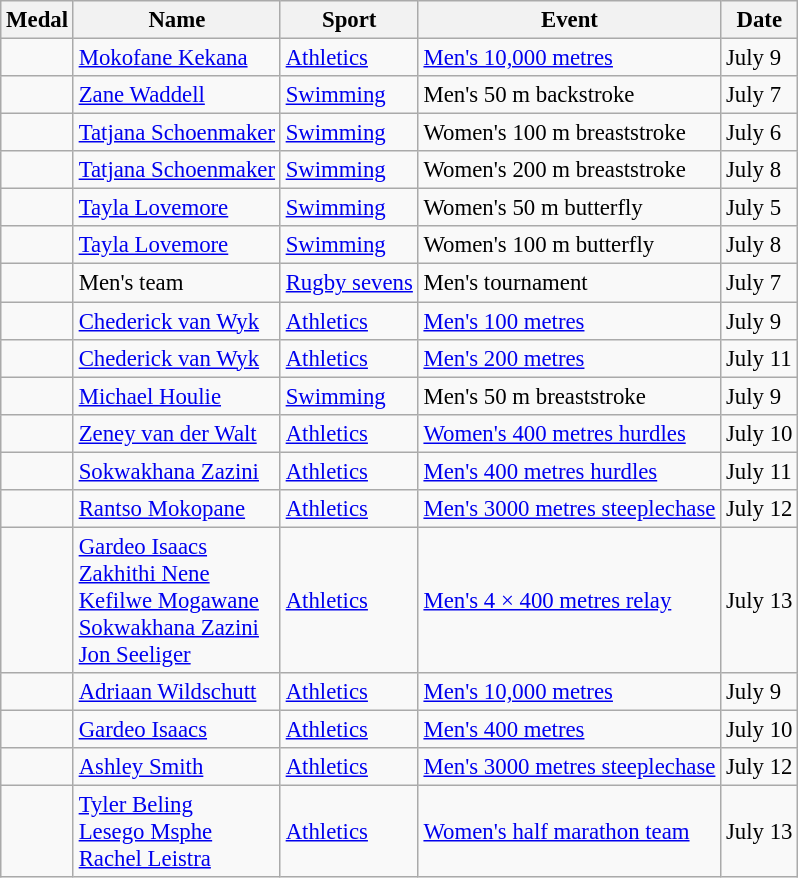<table class="wikitable sortable" style="font-size: 95%;">
<tr>
<th>Medal</th>
<th>Name</th>
<th>Sport</th>
<th>Event</th>
<th>Date</th>
</tr>
<tr>
<td></td>
<td><a href='#'>Mokofane Kekana</a></td>
<td><a href='#'>Athletics</a></td>
<td><a href='#'>Men's 10,000 metres</a></td>
<td>July 9</td>
</tr>
<tr>
<td></td>
<td><a href='#'>Zane Waddell</a></td>
<td><a href='#'>Swimming</a></td>
<td>Men's 50 m backstroke</td>
<td>July 7</td>
</tr>
<tr>
<td></td>
<td><a href='#'>Tatjana Schoenmaker</a></td>
<td><a href='#'>Swimming</a></td>
<td>Women's 100 m breaststroke</td>
<td>July 6</td>
</tr>
<tr>
<td></td>
<td><a href='#'>Tatjana Schoenmaker</a></td>
<td><a href='#'>Swimming</a></td>
<td>Women's 200 m breaststroke</td>
<td>July 8</td>
</tr>
<tr>
<td></td>
<td><a href='#'>Tayla Lovemore</a></td>
<td><a href='#'>Swimming</a></td>
<td>Women's 50 m butterfly</td>
<td>July 5</td>
</tr>
<tr>
<td></td>
<td><a href='#'>Tayla Lovemore</a></td>
<td><a href='#'>Swimming</a></td>
<td>Women's 100 m butterfly</td>
<td>July 8</td>
</tr>
<tr>
<td></td>
<td>Men's team</td>
<td><a href='#'>Rugby sevens</a></td>
<td>Men's tournament</td>
<td>July 7</td>
</tr>
<tr>
<td></td>
<td><a href='#'>Chederick van Wyk</a></td>
<td><a href='#'>Athletics</a></td>
<td><a href='#'>Men's 100 metres</a></td>
<td>July 9</td>
</tr>
<tr>
<td></td>
<td><a href='#'>Chederick van Wyk</a></td>
<td><a href='#'>Athletics</a></td>
<td><a href='#'>Men's 200 metres</a></td>
<td>July 11</td>
</tr>
<tr>
<td></td>
<td><a href='#'>Michael Houlie</a></td>
<td><a href='#'>Swimming</a></td>
<td>Men's 50 m breaststroke</td>
<td>July 9</td>
</tr>
<tr>
<td></td>
<td><a href='#'>Zeney van der Walt</a></td>
<td><a href='#'>Athletics</a></td>
<td><a href='#'>Women's 400 metres hurdles</a></td>
<td>July 10</td>
</tr>
<tr>
<td></td>
<td><a href='#'>Sokwakhana Zazini</a></td>
<td><a href='#'>Athletics</a></td>
<td><a href='#'>Men's 400 metres hurdles</a></td>
<td>July 11</td>
</tr>
<tr>
<td></td>
<td><a href='#'>Rantso Mokopane</a></td>
<td><a href='#'>Athletics</a></td>
<td><a href='#'>Men's 3000 metres steeplechase</a></td>
<td>July 12</td>
</tr>
<tr>
<td></td>
<td><a href='#'>Gardeo Isaacs</a> <br> <a href='#'>Zakhithi Nene</a> <br> <a href='#'>Kefilwe Mogawane</a> <br> <a href='#'>Sokwakhana Zazini</a> <br> <a href='#'>Jon Seeliger</a></td>
<td><a href='#'>Athletics</a></td>
<td><a href='#'>Men's 4 × 400 metres relay</a></td>
<td>July 13</td>
</tr>
<tr>
<td></td>
<td><a href='#'>Adriaan Wildschutt</a></td>
<td><a href='#'>Athletics</a></td>
<td><a href='#'>Men's 10,000 metres</a></td>
<td>July 9</td>
</tr>
<tr>
<td></td>
<td><a href='#'>Gardeo Isaacs</a></td>
<td><a href='#'>Athletics</a></td>
<td><a href='#'>Men's 400 metres</a></td>
<td>July 10</td>
</tr>
<tr>
<td></td>
<td><a href='#'>Ashley Smith</a></td>
<td><a href='#'>Athletics</a></td>
<td><a href='#'>Men's 3000 metres steeplechase</a></td>
<td>July 12</td>
</tr>
<tr>
<td></td>
<td><a href='#'>Tyler Beling</a> <br> <a href='#'>Lesego Msphe</a> <br> <a href='#'>Rachel Leistra</a></td>
<td><a href='#'>Athletics</a></td>
<td><a href='#'>Women's half marathon team</a></td>
<td>July 13</td>
</tr>
</table>
